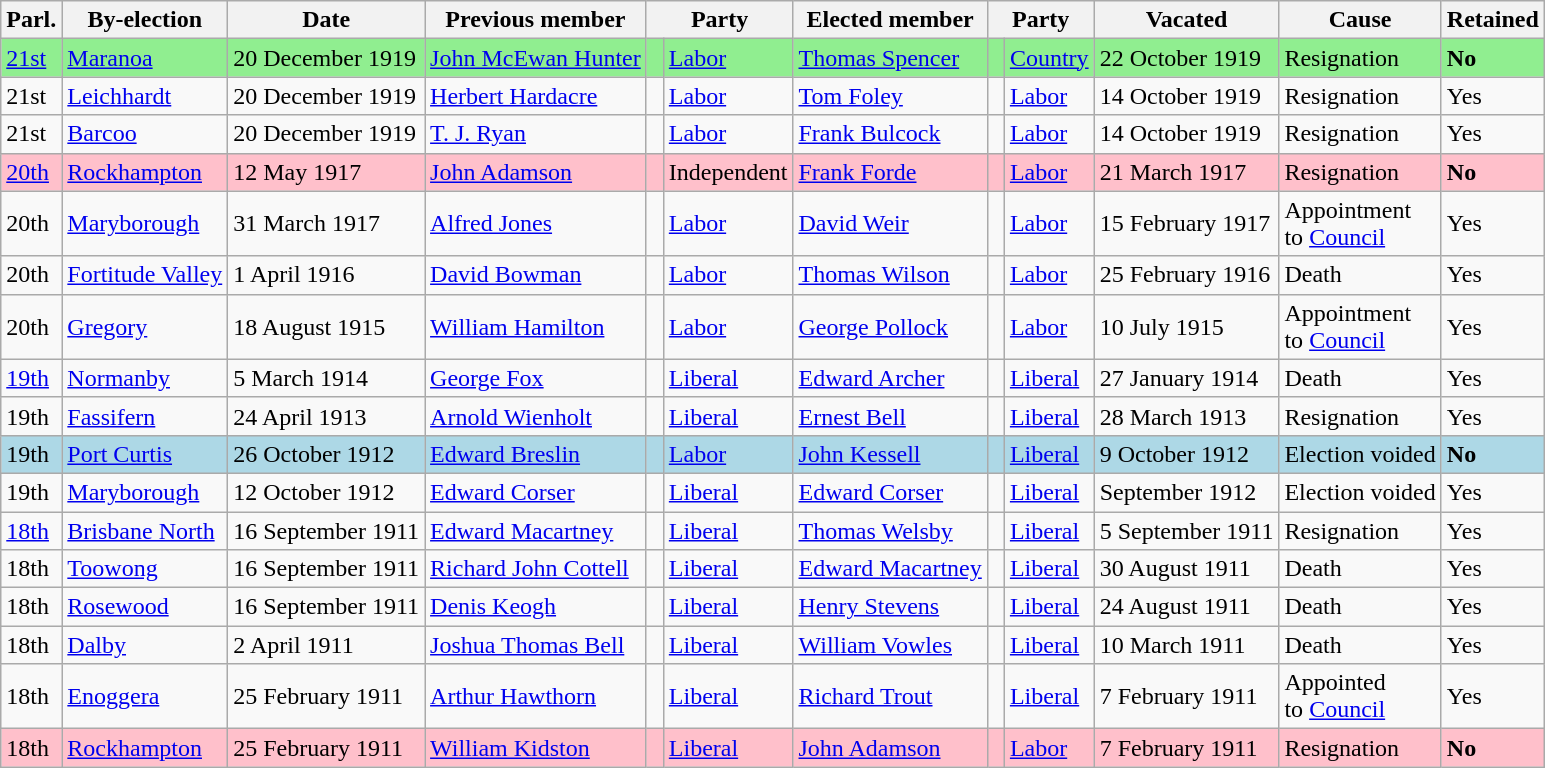<table class="wikitable">
<tr>
<th>Parl.</th>
<th>By-election</th>
<th>Date</th>
<th>Previous member</th>
<th colspan="2">Party</th>
<th>Elected member</th>
<th colspan="2">Party</th>
<th>Vacated</th>
<th>Cause</th>
<th>Retained</th>
</tr>
<tr style="background:lightgreen;">
<td><a href='#'>21st</a></td>
<td><a href='#'>Maranoa</a></td>
<td>20 December 1919</td>
<td><a href='#'>John McEwan Hunter</a></td>
<td> </td>
<td><a href='#'>Labor</a></td>
<td><a href='#'>Thomas Spencer</a></td>
<td> </td>
<td><a href='#'>Country</a></td>
<td>22 October 1919</td>
<td>Resignation</td>
<td><strong>No</strong></td>
</tr>
<tr>
<td>21st</td>
<td><a href='#'>Leichhardt</a></td>
<td>20 December 1919</td>
<td><a href='#'>Herbert Hardacre</a></td>
<td> </td>
<td><a href='#'>Labor</a></td>
<td><a href='#'>Tom Foley</a></td>
<td> </td>
<td><a href='#'>Labor</a></td>
<td>14 October 1919</td>
<td>Resignation</td>
<td>Yes</td>
</tr>
<tr>
<td>21st</td>
<td><a href='#'>Barcoo</a></td>
<td>20 December 1919</td>
<td><a href='#'>T. J. Ryan</a></td>
<td> </td>
<td><a href='#'>Labor</a></td>
<td><a href='#'>Frank Bulcock</a></td>
<td> </td>
<td><a href='#'>Labor</a></td>
<td>14 October 1919</td>
<td>Resignation</td>
<td>Yes</td>
</tr>
<tr style="background:pink;">
<td><a href='#'>20th</a></td>
<td><a href='#'>Rockhampton</a></td>
<td>12 May 1917</td>
<td><a href='#'>John Adamson</a></td>
<td> </td>
<td>Independent</td>
<td><a href='#'>Frank Forde</a></td>
<td> </td>
<td><a href='#'>Labor</a></td>
<td>21 March 1917</td>
<td>Resignation</td>
<td><strong>No</strong></td>
</tr>
<tr>
<td>20th</td>
<td><a href='#'>Maryborough</a></td>
<td>31 March 1917</td>
<td><a href='#'>Alfred Jones</a></td>
<td> </td>
<td><a href='#'>Labor</a></td>
<td><a href='#'>David Weir</a></td>
<td> </td>
<td><a href='#'>Labor</a></td>
<td>15 February 1917</td>
<td>Appointment<br>to <a href='#'>Council</a></td>
<td>Yes</td>
</tr>
<tr>
<td>20th</td>
<td><a href='#'>Fortitude Valley</a></td>
<td>1 April 1916</td>
<td><a href='#'>David Bowman</a></td>
<td> </td>
<td><a href='#'>Labor</a></td>
<td><a href='#'>Thomas Wilson</a></td>
<td> </td>
<td><a href='#'>Labor</a></td>
<td>25 February 1916</td>
<td>Death</td>
<td>Yes</td>
</tr>
<tr>
<td>20th</td>
<td><a href='#'>Gregory</a></td>
<td>18 August 1915</td>
<td><a href='#'>William Hamilton</a></td>
<td> </td>
<td><a href='#'>Labor</a></td>
<td><a href='#'>George Pollock</a></td>
<td> </td>
<td><a href='#'>Labor</a></td>
<td>10 July 1915</td>
<td>Appointment<br>to <a href='#'>Council</a></td>
<td>Yes</td>
</tr>
<tr>
<td><a href='#'>19th</a></td>
<td><a href='#'>Normanby</a></td>
<td>5 March 1914</td>
<td><a href='#'>George Fox</a></td>
<td> </td>
<td><a href='#'>Liberal</a></td>
<td><a href='#'>Edward Archer</a></td>
<td> </td>
<td><a href='#'>Liberal</a></td>
<td>27 January 1914</td>
<td>Death</td>
<td>Yes</td>
</tr>
<tr>
<td>19th</td>
<td><a href='#'>Fassifern</a></td>
<td>24 April 1913</td>
<td><a href='#'>Arnold Wienholt</a></td>
<td> </td>
<td><a href='#'>Liberal</a></td>
<td><a href='#'>Ernest Bell</a></td>
<td> </td>
<td><a href='#'>Liberal</a></td>
<td>28 March 1913</td>
<td>Resignation</td>
<td>Yes</td>
</tr>
<tr style="background:lightblue;">
<td>19th</td>
<td><a href='#'>Port Curtis</a></td>
<td>26 October 1912</td>
<td><a href='#'>Edward Breslin</a></td>
<td> </td>
<td><a href='#'>Labor</a></td>
<td><a href='#'>John Kessell</a></td>
<td> </td>
<td><a href='#'>Liberal</a></td>
<td>9 October 1912</td>
<td>Election voided</td>
<td><strong>No</strong></td>
</tr>
<tr>
<td>19th</td>
<td><a href='#'>Maryborough</a></td>
<td>12 October 1912</td>
<td><a href='#'>Edward Corser</a></td>
<td> </td>
<td><a href='#'>Liberal</a></td>
<td><a href='#'>Edward Corser</a></td>
<td> </td>
<td><a href='#'>Liberal</a></td>
<td>September 1912</td>
<td>Election voided</td>
<td>Yes</td>
</tr>
<tr>
<td><a href='#'>18th</a></td>
<td><a href='#'>Brisbane North</a></td>
<td>16 September 1911</td>
<td><a href='#'>Edward Macartney</a></td>
<td> </td>
<td><a href='#'>Liberal</a></td>
<td><a href='#'>Thomas Welsby</a></td>
<td> </td>
<td><a href='#'>Liberal</a></td>
<td>5 September 1911</td>
<td>Resignation</td>
<td>Yes</td>
</tr>
<tr>
<td>18th</td>
<td><a href='#'>Toowong</a></td>
<td>16 September 1911</td>
<td><a href='#'>Richard John Cottell</a></td>
<td> </td>
<td><a href='#'>Liberal</a></td>
<td><a href='#'>Edward Macartney</a></td>
<td> </td>
<td><a href='#'>Liberal</a></td>
<td>30 August 1911</td>
<td>Death</td>
<td>Yes</td>
</tr>
<tr>
<td>18th</td>
<td><a href='#'>Rosewood</a></td>
<td>16 September 1911</td>
<td><a href='#'>Denis Keogh</a></td>
<td> </td>
<td><a href='#'>Liberal</a></td>
<td><a href='#'>Henry Stevens</a></td>
<td> </td>
<td><a href='#'>Liberal</a></td>
<td>24 August 1911</td>
<td>Death</td>
<td>Yes</td>
</tr>
<tr>
<td>18th</td>
<td><a href='#'>Dalby</a></td>
<td>2 April 1911</td>
<td><a href='#'>Joshua Thomas Bell</a></td>
<td> </td>
<td><a href='#'>Liberal</a></td>
<td><a href='#'>William Vowles</a></td>
<td> </td>
<td><a href='#'>Liberal</a></td>
<td>10 March 1911</td>
<td>Death</td>
<td>Yes</td>
</tr>
<tr>
<td>18th</td>
<td><a href='#'>Enoggera</a></td>
<td>25 February 1911</td>
<td><a href='#'>Arthur Hawthorn</a></td>
<td> </td>
<td><a href='#'>Liberal</a></td>
<td><a href='#'>Richard Trout</a></td>
<td> </td>
<td><a href='#'>Liberal</a></td>
<td>7 February 1911</td>
<td>Appointed<br>to <a href='#'>Council</a></td>
<td>Yes</td>
</tr>
<tr style="background:pink;">
<td>18th</td>
<td><a href='#'>Rockhampton</a></td>
<td>25 February 1911</td>
<td><a href='#'>William Kidston</a></td>
<td> </td>
<td><a href='#'>Liberal</a></td>
<td><a href='#'>John Adamson</a></td>
<td> </td>
<td><a href='#'>Labor</a></td>
<td>7 February 1911</td>
<td>Resignation</td>
<td><strong>No</strong></td>
</tr>
</table>
